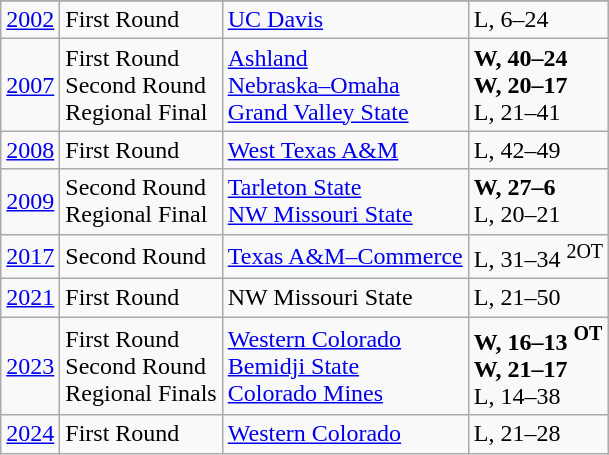<table class="wikitable">
<tr>
</tr>
<tr>
<td><a href='#'>2002</a></td>
<td>First Round</td>
<td><a href='#'>UC Davis</a></td>
<td>L, 6–24</td>
</tr>
<tr>
<td><a href='#'>2007</a></td>
<td>First Round<br>Second Round<br>Regional Final</td>
<td><a href='#'>Ashland</a><br><a href='#'>Nebraska–Omaha</a><br><a href='#'>Grand Valley State</a></td>
<td><strong>W, 40–24</strong><br><strong>W, 20–17</strong><br>L, 21–41</td>
</tr>
<tr>
<td><a href='#'>2008</a></td>
<td>First Round</td>
<td><a href='#'>West Texas A&M</a></td>
<td>L, 42–49</td>
</tr>
<tr>
<td><a href='#'>2009</a></td>
<td>Second Round<br>Regional Final</td>
<td><a href='#'>Tarleton State</a><br><a href='#'>NW Missouri State</a></td>
<td><strong>W, 27–6</strong><br>L, 20–21</td>
</tr>
<tr>
<td><a href='#'>2017</a></td>
<td>Second Round</td>
<td><a href='#'>Texas A&M–Commerce</a></td>
<td>L, 31–34 <sup>2OT</sup></td>
</tr>
<tr>
<td><a href='#'>2021</a></td>
<td>First Round</td>
<td>NW Missouri State</td>
<td>L, 21–50</td>
</tr>
<tr>
<td><a href='#'>2023</a></td>
<td>First Round<br>Second Round<br>Regional Finals</td>
<td><a href='#'>Western Colorado</a><br><a href='#'>Bemidji State</a><br><a href='#'>Colorado Mines</a></td>
<td><strong>W, 16–13 <sup>OT</sup></strong><br><strong>W, 21–17</strong><br>L, 14–38</td>
</tr>
<tr>
<td><a href='#'>2024</a></td>
<td>First Round</td>
<td><a href='#'>Western Colorado</a></td>
<td>L, 21–28</td>
</tr>
</table>
